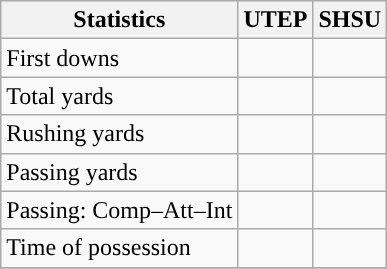<table class="wikitable" style="float: left;">
<tr>
<th>Statistics</th>
<th>UTEP</th>
<th>SHSU</th>
</tr>
<tr>
<td>First downs</td>
<td></td>
<td></td>
</tr>
<tr>
<td>Total yards</td>
<td></td>
<td></td>
</tr>
<tr>
<td>Rushing yards</td>
<td></td>
<td></td>
</tr>
<tr>
<td>Passing yards</td>
<td></td>
<td></td>
</tr>
<tr>
<td>Passing: Comp–Att–Int</td>
<td></td>
<td></td>
</tr>
<tr>
<td>Time of possession</td>
<td></td>
<td></td>
</tr>
<tr>
</tr>
</table>
